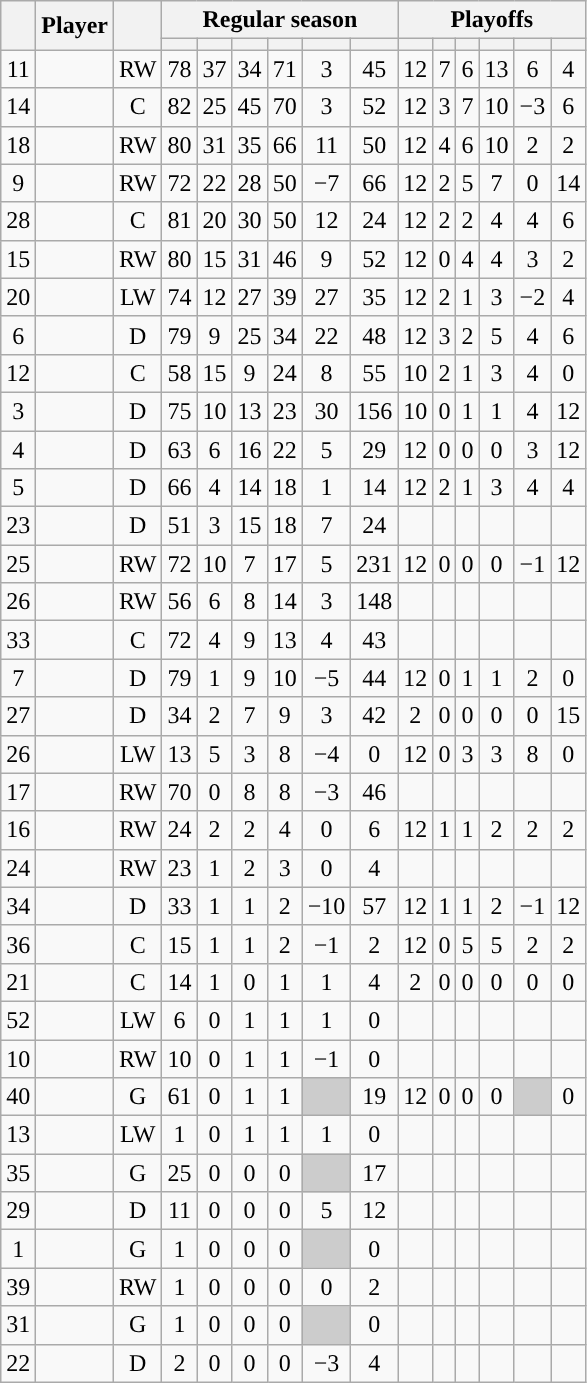<table class="wikitable sortable plainrowheaders" style="text-align:center;">
<tr>
<th scope="col" data-sort-type="number" rowspan="2"></th>
<th scope="col" rowspan="2">Player</th>
<th scope="col" rowspan="2"></th>
<th scope=colgroup colspan=6>Regular season</th>
<th scope=colgroup colspan=6>Playoffs</th>
</tr>
<tr>
<th scope="col" data-sort-type="number"></th>
<th scope="col" data-sort-type="number"></th>
<th scope="col" data-sort-type="number"></th>
<th scope="col" data-sort-type="number"></th>
<th scope="col" data-sort-type="number"></th>
<th scope="col" data-sort-type="number"></th>
<th scope="col" data-sort-type="number"></th>
<th scope="col" data-sort-type="number"></th>
<th scope="col" data-sort-type="number"></th>
<th scope="col" data-sort-type="number"></th>
<th scope="col" data-sort-type="number"></th>
<th scope="col" data-sort-type="number"></th>
</tr>
<tr>
<td scope="row">11</td>
<td align="left"></td>
<td>RW</td>
<td>78</td>
<td>37</td>
<td>34</td>
<td>71</td>
<td>3</td>
<td>45</td>
<td>12</td>
<td>7</td>
<td>6</td>
<td>13</td>
<td>6</td>
<td>4</td>
</tr>
<tr>
<td scope="row">14</td>
<td align="left"></td>
<td>C</td>
<td>82</td>
<td>25</td>
<td>45</td>
<td>70</td>
<td>3</td>
<td>52</td>
<td>12</td>
<td>3</td>
<td>7</td>
<td>10</td>
<td>−3</td>
<td>6</td>
</tr>
<tr>
<td scope="row">18</td>
<td align="left"></td>
<td>RW</td>
<td>80</td>
<td>31</td>
<td>35</td>
<td>66</td>
<td>11</td>
<td>50</td>
<td>12</td>
<td>4</td>
<td>6</td>
<td>10</td>
<td>2</td>
<td>2</td>
</tr>
<tr>
<td scope="row">9</td>
<td align="left"></td>
<td>RW</td>
<td>72</td>
<td>22</td>
<td>28</td>
<td>50</td>
<td>−7</td>
<td>66</td>
<td>12</td>
<td>2</td>
<td>5</td>
<td>7</td>
<td>0</td>
<td>14</td>
</tr>
<tr>
<td scope="row">28</td>
<td align="left"></td>
<td>C</td>
<td>81</td>
<td>20</td>
<td>30</td>
<td>50</td>
<td>12</td>
<td>24</td>
<td>12</td>
<td>2</td>
<td>2</td>
<td>4</td>
<td>4</td>
<td>6</td>
</tr>
<tr>
<td scope="row">15</td>
<td align="left"></td>
<td>RW</td>
<td>80</td>
<td>15</td>
<td>31</td>
<td>46</td>
<td>9</td>
<td>52</td>
<td>12</td>
<td>0</td>
<td>4</td>
<td>4</td>
<td>3</td>
<td>2</td>
</tr>
<tr>
<td scope="row">20</td>
<td align="left"></td>
<td>LW</td>
<td>74</td>
<td>12</td>
<td>27</td>
<td>39</td>
<td>27</td>
<td>35</td>
<td>12</td>
<td>2</td>
<td>1</td>
<td>3</td>
<td>−2</td>
<td>4</td>
</tr>
<tr>
<td scope="row">6</td>
<td align="left"></td>
<td>D</td>
<td>79</td>
<td>9</td>
<td>25</td>
<td>34</td>
<td>22</td>
<td>48</td>
<td>12</td>
<td>3</td>
<td>2</td>
<td>5</td>
<td>4</td>
<td>6</td>
</tr>
<tr>
<td scope="row">12</td>
<td align="left"></td>
<td>C</td>
<td>58</td>
<td>15</td>
<td>9</td>
<td>24</td>
<td>8</td>
<td>55</td>
<td>10</td>
<td>2</td>
<td>1</td>
<td>3</td>
<td>4</td>
<td>0</td>
</tr>
<tr>
<td scope="row">3</td>
<td align="left"></td>
<td>D</td>
<td>75</td>
<td>10</td>
<td>13</td>
<td>23</td>
<td>30</td>
<td>156</td>
<td>10</td>
<td>0</td>
<td>1</td>
<td>1</td>
<td>4</td>
<td>12</td>
</tr>
<tr>
<td scope="row">4</td>
<td align="left"></td>
<td>D</td>
<td>63</td>
<td>6</td>
<td>16</td>
<td>22</td>
<td>5</td>
<td>29</td>
<td>12</td>
<td>0</td>
<td>0</td>
<td>0</td>
<td>3</td>
<td>12</td>
</tr>
<tr>
<td scope="row">5</td>
<td align="left"></td>
<td>D</td>
<td>66</td>
<td>4</td>
<td>14</td>
<td>18</td>
<td>1</td>
<td>14</td>
<td>12</td>
<td>2</td>
<td>1</td>
<td>3</td>
<td>4</td>
<td>4</td>
</tr>
<tr>
<td scope="row">23</td>
<td align="left"></td>
<td>D</td>
<td>51</td>
<td>3</td>
<td>15</td>
<td>18</td>
<td>7</td>
<td>24</td>
<td></td>
<td></td>
<td></td>
<td></td>
<td></td>
<td></td>
</tr>
<tr>
<td scope="row">25</td>
<td align="left"></td>
<td>RW</td>
<td>72</td>
<td>10</td>
<td>7</td>
<td>17</td>
<td>5</td>
<td>231</td>
<td>12</td>
<td>0</td>
<td>0</td>
<td>0</td>
<td>−1</td>
<td>12</td>
</tr>
<tr>
<td scope="row">26</td>
<td align="left"></td>
<td>RW</td>
<td>56</td>
<td>6</td>
<td>8</td>
<td>14</td>
<td>3</td>
<td>148</td>
<td></td>
<td></td>
<td></td>
<td></td>
<td></td>
<td></td>
</tr>
<tr>
<td scope="row">33</td>
<td align="left"></td>
<td>C</td>
<td>72</td>
<td>4</td>
<td>9</td>
<td>13</td>
<td>4</td>
<td>43</td>
<td></td>
<td></td>
<td></td>
<td></td>
<td></td>
<td></td>
</tr>
<tr>
<td scope="row">7</td>
<td align="left"></td>
<td>D</td>
<td>79</td>
<td>1</td>
<td>9</td>
<td>10</td>
<td>−5</td>
<td>44</td>
<td>12</td>
<td>0</td>
<td>1</td>
<td>1</td>
<td>2</td>
<td>0</td>
</tr>
<tr>
<td scope="row">27</td>
<td align="left"></td>
<td>D</td>
<td>34</td>
<td>2</td>
<td>7</td>
<td>9</td>
<td>3</td>
<td>42</td>
<td>2</td>
<td>0</td>
<td>0</td>
<td>0</td>
<td>0</td>
<td>15</td>
</tr>
<tr>
<td scope="row">26</td>
<td align="left"></td>
<td>LW</td>
<td>13</td>
<td>5</td>
<td>3</td>
<td>8</td>
<td>−4</td>
<td>0</td>
<td>12</td>
<td>0</td>
<td>3</td>
<td>3</td>
<td>8</td>
<td>0</td>
</tr>
<tr>
<td scope="row">17</td>
<td align="left"></td>
<td>RW</td>
<td>70</td>
<td>0</td>
<td>8</td>
<td>8</td>
<td>−3</td>
<td>46</td>
<td></td>
<td></td>
<td></td>
<td></td>
<td></td>
<td></td>
</tr>
<tr>
<td scope="row">16</td>
<td align="left"></td>
<td>RW</td>
<td>24</td>
<td>2</td>
<td>2</td>
<td>4</td>
<td>0</td>
<td>6</td>
<td>12</td>
<td>1</td>
<td>1</td>
<td>2</td>
<td>2</td>
<td>2</td>
</tr>
<tr>
<td scope="row">24</td>
<td align="left"></td>
<td>RW</td>
<td>23</td>
<td>1</td>
<td>2</td>
<td>3</td>
<td>0</td>
<td>4</td>
<td></td>
<td></td>
<td></td>
<td></td>
<td></td>
<td></td>
</tr>
<tr>
<td scope="row">34</td>
<td align="left"></td>
<td>D</td>
<td>33</td>
<td>1</td>
<td>1</td>
<td>2</td>
<td>−10</td>
<td>57</td>
<td>12</td>
<td>1</td>
<td>1</td>
<td>2</td>
<td>−1</td>
<td>12</td>
</tr>
<tr>
<td scope="row">36</td>
<td align="left"></td>
<td>C</td>
<td>15</td>
<td>1</td>
<td>1</td>
<td>2</td>
<td>−1</td>
<td>2</td>
<td>12</td>
<td>0</td>
<td>5</td>
<td>5</td>
<td>2</td>
<td>2</td>
</tr>
<tr>
<td scope="row">21</td>
<td align="left"></td>
<td>C</td>
<td>14</td>
<td>1</td>
<td>0</td>
<td>1</td>
<td>1</td>
<td>4</td>
<td>2</td>
<td>0</td>
<td>0</td>
<td>0</td>
<td>0</td>
<td>0</td>
</tr>
<tr>
<td scope="row">52</td>
<td align="left"></td>
<td>LW</td>
<td>6</td>
<td>0</td>
<td>1</td>
<td>1</td>
<td>1</td>
<td>0</td>
<td></td>
<td></td>
<td></td>
<td></td>
<td></td>
<td></td>
</tr>
<tr>
<td scope="row">10</td>
<td align="left"></td>
<td>RW</td>
<td>10</td>
<td>0</td>
<td>1</td>
<td>1</td>
<td>−1</td>
<td>0</td>
<td></td>
<td></td>
<td></td>
<td></td>
<td></td>
<td></td>
</tr>
<tr>
<td scope="row">40</td>
<td align="left"></td>
<td>G</td>
<td>61</td>
<td>0</td>
<td>1</td>
<td>1</td>
<td style="background:#ccc"></td>
<td>19</td>
<td>12</td>
<td>0</td>
<td>0</td>
<td>0</td>
<td style="background:#ccc"></td>
<td>0</td>
</tr>
<tr>
<td scope="row">13</td>
<td align="left"></td>
<td>LW</td>
<td>1</td>
<td>0</td>
<td>1</td>
<td>1</td>
<td>1</td>
<td>0</td>
<td></td>
<td></td>
<td></td>
<td></td>
<td></td>
<td></td>
</tr>
<tr>
<td scope="row">35</td>
<td align="left"></td>
<td>G</td>
<td>25</td>
<td>0</td>
<td>0</td>
<td>0</td>
<td style="background:#ccc"></td>
<td>17</td>
<td></td>
<td></td>
<td></td>
<td></td>
<td></td>
<td></td>
</tr>
<tr>
<td scope="row">29</td>
<td align="left"></td>
<td>D</td>
<td>11</td>
<td>0</td>
<td>0</td>
<td>0</td>
<td>5</td>
<td>12</td>
<td></td>
<td></td>
<td></td>
<td></td>
<td></td>
<td></td>
</tr>
<tr>
<td scope="row">1</td>
<td align="left"></td>
<td>G</td>
<td>1</td>
<td>0</td>
<td>0</td>
<td>0</td>
<td style="background:#ccc"></td>
<td>0</td>
<td></td>
<td></td>
<td></td>
<td></td>
<td></td>
<td></td>
</tr>
<tr>
<td scope="row">39</td>
<td align="left"></td>
<td>RW</td>
<td>1</td>
<td>0</td>
<td>0</td>
<td>0</td>
<td>0</td>
<td>2</td>
<td></td>
<td></td>
<td></td>
<td></td>
<td></td>
<td></td>
</tr>
<tr>
<td scope="row">31</td>
<td align="left"></td>
<td>G</td>
<td>1</td>
<td>0</td>
<td>0</td>
<td>0</td>
<td style="background:#ccc"></td>
<td>0</td>
<td></td>
<td></td>
<td></td>
<td></td>
<td></td>
<td></td>
</tr>
<tr>
<td scope="row">22</td>
<td align="left"></td>
<td>D</td>
<td>2</td>
<td>0</td>
<td>0</td>
<td>0</td>
<td>−3</td>
<td>4</td>
<td></td>
<td></td>
<td></td>
<td></td>
<td></td>
<td></td>
</tr>
</table>
